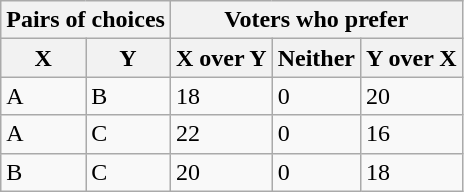<table class="wikitable">
<tr>
<th colspan=2>Pairs of choices</th>
<th colspan=3>Voters who prefer</th>
</tr>
<tr>
<th>X</th>
<th>Y</th>
<th>X over Y</th>
<th>Neither</th>
<th>Y over X</th>
</tr>
<tr>
<td>A</td>
<td>B</td>
<td>18</td>
<td>0</td>
<td>20</td>
</tr>
<tr>
<td>A</td>
<td>C</td>
<td>22</td>
<td>0</td>
<td>16</td>
</tr>
<tr>
<td>B</td>
<td>C</td>
<td>20</td>
<td>0</td>
<td>18</td>
</tr>
</table>
